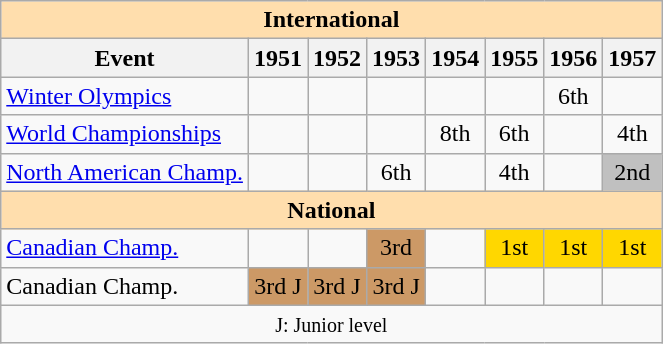<table class="wikitable" style="text-align:center">
<tr>
<th style="background-color: #ffdead; " colspan=8 align=center>International</th>
</tr>
<tr>
<th>Event</th>
<th>1951</th>
<th>1952</th>
<th>1953</th>
<th>1954</th>
<th>1955</th>
<th>1956</th>
<th>1957</th>
</tr>
<tr>
<td align=left><a href='#'>Winter Olympics</a></td>
<td></td>
<td></td>
<td></td>
<td></td>
<td></td>
<td>6th</td>
<td></td>
</tr>
<tr>
<td align=left><a href='#'>World Championships</a></td>
<td></td>
<td></td>
<td></td>
<td>8th</td>
<td>6th</td>
<td></td>
<td>4th</td>
</tr>
<tr>
<td align=left><a href='#'>North American Champ.</a></td>
<td></td>
<td></td>
<td>6th</td>
<td></td>
<td>4th</td>
<td></td>
<td bgcolor=silver>2nd</td>
</tr>
<tr>
<th style="background-color: #ffdead; " colspan=8 align=center>National</th>
</tr>
<tr>
<td align=left><a href='#'>Canadian Champ.</a></td>
<td></td>
<td></td>
<td bgcolor=cc9966>3rd</td>
<td></td>
<td bgcolor=gold>1st</td>
<td bgcolor=gold>1st</td>
<td bgcolor=gold>1st</td>
</tr>
<tr>
<td align=left>Canadian Champ.</td>
<td bgcolor=cc9966>3rd J</td>
<td bgcolor=cc9966>3rd J</td>
<td bgcolor=cc9966>3rd J</td>
<td></td>
<td></td>
<td></td>
<td></td>
</tr>
<tr>
<td colspan=8 align=center><small> J: Junior level </small></td>
</tr>
</table>
